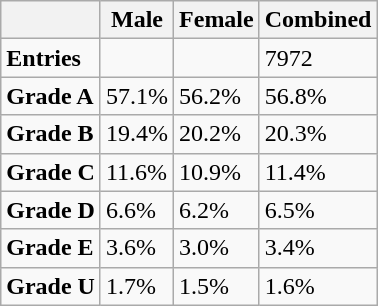<table class="wikitable">
<tr>
<th></th>
<th><strong>Male</strong></th>
<th><strong>Female</strong></th>
<th><strong>Combined</strong></th>
</tr>
<tr>
<td><strong>Entries</strong></td>
<td></td>
<td></td>
<td>7972</td>
</tr>
<tr>
<td><strong>Grade A</strong></td>
<td>57.1%</td>
<td>56.2%</td>
<td>56.8%</td>
</tr>
<tr>
<td><strong>Grade B</strong></td>
<td>19.4%</td>
<td>20.2%</td>
<td>20.3%</td>
</tr>
<tr>
<td><strong>Grade C</strong></td>
<td>11.6%</td>
<td>10.9%</td>
<td>11.4%</td>
</tr>
<tr>
<td><strong>Grade D</strong></td>
<td>6.6%</td>
<td>6.2%</td>
<td>6.5%</td>
</tr>
<tr>
<td><strong>Grade E</strong></td>
<td>3.6%</td>
<td>3.0%</td>
<td>3.4%</td>
</tr>
<tr>
<td><strong>Grade U</strong></td>
<td>1.7%</td>
<td>1.5%</td>
<td>1.6%</td>
</tr>
</table>
